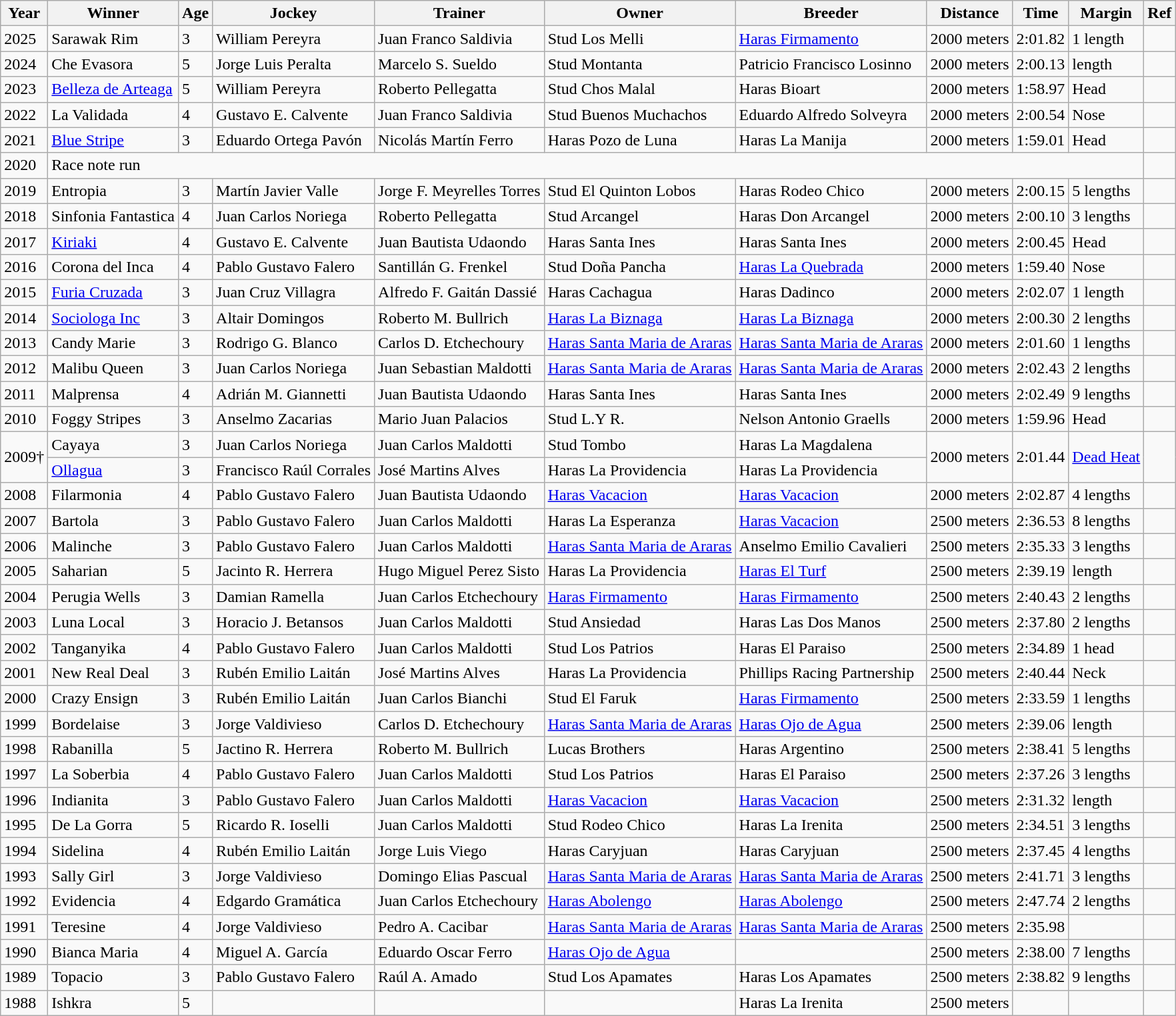<table class="wikitable sortable">
<tr>
<th>Year</th>
<th>Winner</th>
<th>Age</th>
<th>Jockey</th>
<th>Trainer</th>
<th>Owner</th>
<th>Breeder</th>
<th>Distance</th>
<th>Time</th>
<th>Margin</th>
<th>Ref</th>
</tr>
<tr>
<td>2025</td>
<td>Sarawak Rim</td>
<td>3</td>
<td>William Pereyra</td>
<td>Juan Franco Saldivia</td>
<td>Stud Los Melli</td>
<td><a href='#'>Haras Firmamento</a></td>
<td>2000 meters</td>
<td>2:01.82</td>
<td>1 length</td>
<td></td>
</tr>
<tr>
<td>2024</td>
<td>Che Evasora</td>
<td>5</td>
<td>Jorge Luis Peralta</td>
<td>Marcelo S. Sueldo</td>
<td>Stud Montanta</td>
<td>Patricio Francisco Losinno</td>
<td>2000 meters</td>
<td>2:00.13</td>
<td> length</td>
<td></td>
</tr>
<tr>
<td>2023</td>
<td><a href='#'>Belleza de Arteaga</a></td>
<td>5</td>
<td>William Pereyra</td>
<td>Roberto Pellegatta</td>
<td>Stud Chos Malal</td>
<td>Haras Bioart</td>
<td>2000 meters</td>
<td>1:58.97</td>
<td>Head</td>
<td></td>
</tr>
<tr>
<td>2022</td>
<td>La Validada</td>
<td>4</td>
<td>Gustavo E. Calvente</td>
<td>Juan Franco Saldivia</td>
<td>Stud Buenos Muchachos</td>
<td>Eduardo Alfredo Solveyra</td>
<td>2000 meters</td>
<td>2:00.54</td>
<td>Nose</td>
<td></td>
</tr>
<tr>
<td>2021</td>
<td><a href='#'>Blue Stripe</a></td>
<td>3</td>
<td>Eduardo Ortega Pavón</td>
<td>Nicolás Martín Ferro</td>
<td>Haras Pozo de Luna</td>
<td>Haras La Manija</td>
<td>2000 meters</td>
<td>1:59.01</td>
<td>Head</td>
<td></td>
</tr>
<tr>
<td>2020</td>
<td colspan="9">Race note run</td>
<td></td>
</tr>
<tr>
<td>2019</td>
<td>Entropia</td>
<td>3</td>
<td>Martín Javier Valle</td>
<td>Jorge F. Meyrelles Torres</td>
<td>Stud El Quinton Lobos</td>
<td>Haras Rodeo Chico</td>
<td>2000 meters</td>
<td>2:00.15</td>
<td>5 lengths</td>
<td></td>
</tr>
<tr>
<td>2018</td>
<td>Sinfonia Fantastica</td>
<td>4</td>
<td>Juan Carlos Noriega</td>
<td>Roberto Pellegatta</td>
<td>Stud Arcangel</td>
<td>Haras Don Arcangel</td>
<td>2000 meters</td>
<td>2:00.10</td>
<td>3 lengths</td>
<td></td>
</tr>
<tr>
<td>2017</td>
<td><a href='#'>Kiriaki</a></td>
<td>4</td>
<td>Gustavo E. Calvente</td>
<td>Juan Bautista Udaondo</td>
<td>Haras Santa Ines</td>
<td>Haras Santa Ines</td>
<td>2000 meters</td>
<td>2:00.45</td>
<td>Head</td>
<td></td>
</tr>
<tr>
<td>2016</td>
<td>Corona del Inca</td>
<td>4</td>
<td>Pablo Gustavo Falero</td>
<td>Santillán G. Frenkel</td>
<td>Stud Doña Pancha</td>
<td><a href='#'>Haras La Quebrada</a></td>
<td>2000 meters</td>
<td>1:59.40</td>
<td>Nose</td>
<td></td>
</tr>
<tr>
<td>2015</td>
<td><a href='#'>Furia Cruzada</a></td>
<td>3</td>
<td>Juan Cruz Villagra</td>
<td>Alfredo F. Gaitán Dassié</td>
<td>Haras Cachagua</td>
<td>Haras Dadinco</td>
<td>2000 meters</td>
<td>2:02.07</td>
<td>1 length</td>
<td></td>
</tr>
<tr>
<td>2014</td>
<td><a href='#'>Sociologa Inc</a></td>
<td>3</td>
<td>Altair Domingos</td>
<td>Roberto M. Bullrich</td>
<td><a href='#'>Haras La Biznaga</a></td>
<td><a href='#'>Haras La Biznaga</a></td>
<td>2000 meters</td>
<td>2:00.30</td>
<td>2 lengths</td>
<td></td>
</tr>
<tr>
<td>2013</td>
<td>Candy Marie</td>
<td>3</td>
<td>Rodrigo G. Blanco</td>
<td>Carlos D. Etchechoury</td>
<td><a href='#'>Haras Santa Maria de Araras</a></td>
<td><a href='#'>Haras Santa Maria de Araras</a></td>
<td>2000 meters</td>
<td>2:01.60</td>
<td>1 lengths</td>
<td></td>
</tr>
<tr>
<td>2012</td>
<td>Malibu Queen</td>
<td>3</td>
<td>Juan Carlos Noriega</td>
<td>Juan Sebastian Maldotti</td>
<td><a href='#'>Haras Santa Maria de Araras</a></td>
<td><a href='#'>Haras Santa Maria de Araras</a></td>
<td>2000 meters</td>
<td>2:02.43</td>
<td>2 lengths</td>
<td></td>
</tr>
<tr>
<td>2011</td>
<td>Malprensa</td>
<td>4</td>
<td>Adrián M. Giannetti</td>
<td>Juan Bautista Udaondo</td>
<td>Haras Santa Ines</td>
<td>Haras Santa Ines</td>
<td>2000 meters</td>
<td>2:02.49</td>
<td>9 lengths</td>
<td></td>
</tr>
<tr>
<td>2010</td>
<td>Foggy Stripes</td>
<td>3</td>
<td>Anselmo Zacarias</td>
<td>Mario Juan Palacios</td>
<td>Stud L.Y R.</td>
<td>Nelson Antonio Graells</td>
<td>2000 meters</td>
<td>1:59.96</td>
<td>Head</td>
<td></td>
</tr>
<tr>
<td rowspan="2">2009†</td>
<td>Cayaya</td>
<td>3</td>
<td>Juan Carlos Noriega</td>
<td>Juan Carlos Maldotti</td>
<td>Stud Tombo</td>
<td>Haras La Magdalena</td>
<td rowspan="2">2000 meters</td>
<td rowspan="2">2:01.44</td>
<td rowspan="2"><a href='#'>Dead Heat</a></td>
<td rowspan="2"></td>
</tr>
<tr>
<td><a href='#'>Ollagua</a></td>
<td>3</td>
<td>Francisco Raúl Corrales</td>
<td>José Martins Alves</td>
<td>Haras La Providencia</td>
<td>Haras La Providencia</td>
</tr>
<tr>
<td>2008</td>
<td>Filarmonia</td>
<td>4</td>
<td>Pablo Gustavo Falero</td>
<td>Juan Bautista Udaondo</td>
<td><a href='#'>Haras Vacacion</a></td>
<td><a href='#'>Haras Vacacion</a></td>
<td>2000 meters</td>
<td>2:02.87</td>
<td>4 lengths</td>
<td></td>
</tr>
<tr>
<td>2007</td>
<td>Bartola</td>
<td>3</td>
<td>Pablo Gustavo Falero</td>
<td>Juan Carlos Maldotti</td>
<td>Haras La Esperanza</td>
<td><a href='#'>Haras Vacacion</a></td>
<td>2500 meters</td>
<td>2:36.53</td>
<td>8 lengths</td>
<td></td>
</tr>
<tr>
<td>2006</td>
<td>Malinche</td>
<td>3</td>
<td>Pablo Gustavo Falero</td>
<td>Juan Carlos Maldotti</td>
<td><a href='#'>Haras Santa Maria de Araras</a></td>
<td>Anselmo Emilio Cavalieri</td>
<td>2500 meters</td>
<td>2:35.33</td>
<td>3 lengths</td>
<td></td>
</tr>
<tr>
<td>2005</td>
<td>Saharian</td>
<td>5</td>
<td>Jacinto R. Herrera</td>
<td>Hugo Miguel Perez Sisto</td>
<td>Haras La Providencia</td>
<td><a href='#'>Haras El Turf</a></td>
<td>2500 meters</td>
<td>2:39.19</td>
<td> length</td>
<td></td>
</tr>
<tr>
<td>2004</td>
<td>Perugia Wells</td>
<td>3</td>
<td>Damian Ramella</td>
<td>Juan Carlos Etchechoury</td>
<td><a href='#'>Haras Firmamento</a></td>
<td><a href='#'>Haras Firmamento</a></td>
<td>2500 meters</td>
<td>2:40.43</td>
<td>2 lengths</td>
<td></td>
</tr>
<tr>
<td>2003</td>
<td>Luna Local</td>
<td>3</td>
<td>Horacio J. Betansos</td>
<td>Juan Carlos Maldotti</td>
<td>Stud Ansiedad</td>
<td>Haras Las Dos Manos</td>
<td>2500 meters</td>
<td>2:37.80</td>
<td>2 lengths</td>
<td></td>
</tr>
<tr>
<td>2002</td>
<td>Tanganyika</td>
<td>4</td>
<td>Pablo Gustavo Falero</td>
<td>Juan Carlos Maldotti</td>
<td>Stud Los Patrios</td>
<td>Haras El Paraiso</td>
<td>2500 meters</td>
<td>2:34.89</td>
<td>1 head</td>
<td></td>
</tr>
<tr>
<td>2001</td>
<td>New Real Deal</td>
<td>3</td>
<td>Rubén Emilio Laitán</td>
<td>José Martins Alves</td>
<td>Haras La Providencia</td>
<td>Phillips Racing Partnership</td>
<td>2500 meters</td>
<td>2:40.44</td>
<td>Neck</td>
<td></td>
</tr>
<tr>
<td>2000</td>
<td>Crazy Ensign</td>
<td>3</td>
<td>Rubén Emilio Laitán</td>
<td>Juan Carlos Bianchi</td>
<td>Stud El Faruk</td>
<td><a href='#'>Haras Firmamento</a></td>
<td>2500 meters</td>
<td>2:33.59</td>
<td>1 lengths</td>
<td></td>
</tr>
<tr>
<td>1999</td>
<td>Bordelaise</td>
<td>3</td>
<td>Jorge Valdivieso</td>
<td>Carlos D. Etchechoury</td>
<td><a href='#'>Haras Santa Maria de Araras</a></td>
<td><a href='#'>Haras Ojo de Agua</a></td>
<td>2500 meters</td>
<td>2:39.06</td>
<td> length</td>
<td></td>
</tr>
<tr>
<td>1998</td>
<td>Rabanilla</td>
<td>5</td>
<td>Jactino R. Herrera</td>
<td>Roberto M. Bullrich</td>
<td>Lucas Brothers</td>
<td>Haras Argentino</td>
<td>2500 meters</td>
<td>2:38.41</td>
<td>5 lengths</td>
<td></td>
</tr>
<tr>
<td>1997</td>
<td>La Soberbia</td>
<td>4</td>
<td>Pablo Gustavo Falero</td>
<td>Juan Carlos Maldotti</td>
<td>Stud Los Patrios</td>
<td>Haras El Paraiso</td>
<td>2500 meters</td>
<td>2:37.26</td>
<td>3 lengths</td>
<td></td>
</tr>
<tr>
<td>1996</td>
<td>Indianita</td>
<td>3</td>
<td>Pablo Gustavo Falero</td>
<td>Juan Carlos Maldotti</td>
<td><a href='#'>Haras Vacacion</a></td>
<td><a href='#'>Haras Vacacion</a></td>
<td>2500 meters</td>
<td>2:31.32</td>
<td> length</td>
<td></td>
</tr>
<tr>
<td>1995</td>
<td>De La Gorra</td>
<td>5</td>
<td>Ricardo R. Ioselli</td>
<td>Juan Carlos Maldotti</td>
<td>Stud Rodeo Chico</td>
<td>Haras La Irenita</td>
<td>2500 meters</td>
<td>2:34.51</td>
<td>3 lengths</td>
<td></td>
</tr>
<tr>
<td>1994</td>
<td>Sidelina</td>
<td>4</td>
<td>Rubén Emilio Laitán</td>
<td>Jorge Luis Viego</td>
<td>Haras Caryjuan</td>
<td>Haras Caryjuan</td>
<td>2500 meters</td>
<td>2:37.45</td>
<td>4 lengths</td>
<td></td>
</tr>
<tr>
<td>1993</td>
<td>Sally Girl</td>
<td>3</td>
<td>Jorge Valdivieso</td>
<td>Domingo Elias Pascual</td>
<td><a href='#'>Haras Santa Maria de Araras</a></td>
<td><a href='#'>Haras Santa Maria de Araras</a></td>
<td>2500 meters</td>
<td>2:41.71</td>
<td>3 lengths</td>
<td></td>
</tr>
<tr>
<td>1992</td>
<td>Evidencia</td>
<td>4</td>
<td>Edgardo Gramática</td>
<td>Juan Carlos Etchechoury</td>
<td><a href='#'>Haras Abolengo</a></td>
<td><a href='#'>Haras Abolengo</a></td>
<td>2500 meters</td>
<td>2:47.74</td>
<td>2 lengths</td>
<td></td>
</tr>
<tr>
<td>1991</td>
<td>Teresine</td>
<td>4</td>
<td>Jorge Valdivieso</td>
<td>Pedro A. Cacibar</td>
<td><a href='#'>Haras Santa Maria de Araras</a></td>
<td><a href='#'>Haras Santa Maria de Araras</a></td>
<td>2500 meters</td>
<td>2:35.98</td>
<td></td>
<td></td>
</tr>
<tr>
<td>1990</td>
<td>Bianca Maria</td>
<td>4</td>
<td>Miguel A. García</td>
<td>Eduardo Oscar Ferro</td>
<td><a href='#'>Haras Ojo de Agua</a></td>
<td></td>
<td>2500 meters</td>
<td>2:38.00</td>
<td>7 lengths</td>
<td></td>
</tr>
<tr>
<td>1989</td>
<td>Topacio</td>
<td>3</td>
<td>Pablo Gustavo Falero</td>
<td>Raúl A. Amado</td>
<td>Stud Los Apamates</td>
<td>Haras Los Apamates</td>
<td>2500 meters</td>
<td>2:38.82</td>
<td>9 lengths</td>
<td></td>
</tr>
<tr>
<td>1988</td>
<td>Ishkra</td>
<td>5</td>
<td></td>
<td></td>
<td></td>
<td>Haras La Irenita</td>
<td>2500 meters</td>
<td></td>
<td></td>
<td></td>
</tr>
</table>
